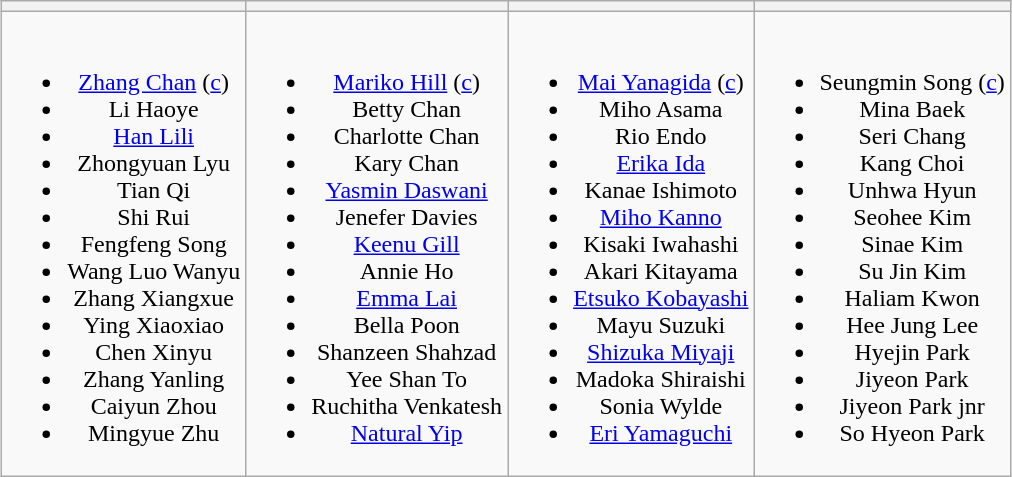<table class="wikitable" style="text-align:center; margin:auto">
<tr>
<th></th>
<th></th>
<th></th>
<th></th>
</tr>
<tr style="vertical-align:top">
<td><br><ul><li><a href='#'>Zhang Chan</a> (<a href='#'>c</a>)</li><li>Li Haoye</li><li><a href='#'>Han Lili</a></li><li>Zhongyuan Lyu</li><li>Tian Qi</li><li>Shi Rui</li><li>Fengfeng Song</li><li>Wang Luo Wanyu</li><li>Zhang Xiangxue</li><li>Ying Xiaoxiao</li><li>Chen Xinyu</li><li>Zhang Yanling</li><li>Caiyun Zhou</li><li>Mingyue Zhu</li></ul></td>
<td><br><ul><li><a href='#'>Mariko Hill</a> (<a href='#'>c</a>)</li><li>Betty Chan</li><li>Charlotte Chan</li><li>Kary Chan</li><li><a href='#'>Yasmin Daswani</a></li><li>Jenefer Davies</li><li><a href='#'>Keenu Gill</a></li><li>Annie Ho</li><li><a href='#'>Emma Lai</a></li><li>Bella Poon</li><li>Shanzeen Shahzad</li><li>Yee Shan To</li><li>Ruchitha Venkatesh</li><li><a href='#'>Natural Yip</a></li></ul></td>
<td><br><ul><li><a href='#'>Mai Yanagida</a> (<a href='#'>c</a>)</li><li>Miho Asama</li><li>Rio Endo</li><li><a href='#'>Erika Ida</a></li><li>Kanae Ishimoto</li><li><a href='#'>Miho Kanno</a></li><li>Kisaki Iwahashi</li><li>Akari Kitayama</li><li><a href='#'>Etsuko Kobayashi</a></li><li>Mayu Suzuki</li><li><a href='#'>Shizuka Miyaji</a></li><li>Madoka Shiraishi</li><li>Sonia Wylde</li><li><a href='#'>Eri Yamaguchi</a></li></ul></td>
<td><br><ul><li>Seungmin Song (<a href='#'>c</a>)</li><li>Mina Baek</li><li>Seri Chang</li><li>Kang Choi</li><li>Unhwa Hyun</li><li>Seohee Kim</li><li>Sinae Kim</li><li>Su Jin Kim</li><li>Haliam Kwon</li><li>Hee Jung Lee</li><li>Hyejin Park</li><li>Jiyeon Park</li><li>Jiyeon Park jnr</li><li>So Hyeon Park</li></ul></td>
</tr>
</table>
